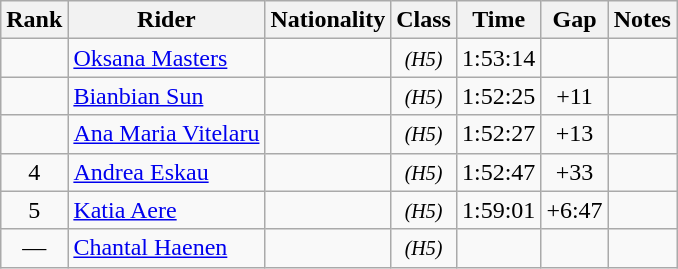<table class="wikitable sortable" style="text-align:center">
<tr>
<th width="20">Rank</th>
<th>Rider</th>
<th>Nationality</th>
<th>Class</th>
<th>Time</th>
<th>Gap</th>
<th>Notes</th>
</tr>
<tr>
<td></td>
<td align=left><a href='#'>Oksana Masters</a></td>
<td align=left></td>
<td><em><small>(H5)</small></em></td>
<td>1:53:14</td>
<td></td>
<td></td>
</tr>
<tr>
<td></td>
<td align=left><a href='#'>Bianbian Sun</a></td>
<td align="left"></td>
<td><em><small>(H5)</small></em></td>
<td>1:52:25</td>
<td>+11</td>
<td></td>
</tr>
<tr>
<td></td>
<td align=left><a href='#'>Ana Maria Vitelaru</a></td>
<td align=left></td>
<td><em><small>(H5)</small></em></td>
<td>1:52:27</td>
<td>+13</td>
<td></td>
</tr>
<tr>
<td>4</td>
<td align=left><a href='#'>Andrea Eskau</a></td>
<td align=left></td>
<td><em><small>(H5)</small></em></td>
<td>1:52:47</td>
<td>+33</td>
<td></td>
</tr>
<tr>
<td>5</td>
<td align=left><a href='#'>Katia Aere</a></td>
<td align=left></td>
<td><em><small>(H5)</small></em></td>
<td>1:59:01</td>
<td>+6:47</td>
<td></td>
</tr>
<tr>
<td>—</td>
<td align=left><a href='#'>Chantal Haenen</a></td>
<td align=left></td>
<td><em><small>(H5)</small></em></td>
<td></td>
<td></td>
<td></td>
</tr>
</table>
